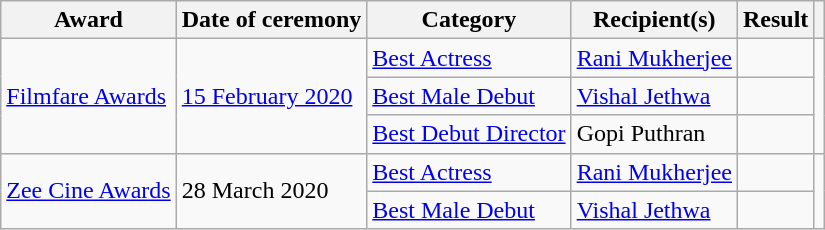<table class="wikitable sortable">
<tr>
<th>Award</th>
<th>Date of ceremony</th>
<th>Category</th>
<th>Recipient(s)</th>
<th>Result</th>
<th class="unsortable"></th>
</tr>
<tr>
<td rowspan="3"><a href='#'>Filmfare Awards</a></td>
<td rowspan="3"><a href='#'>15 February 2020</a></td>
<td><a href='#'>Best Actress</a></td>
<td><a href='#'>Rani Mukherjee</a></td>
<td></td>
<td rowspan="3"></td>
</tr>
<tr>
<td><a href='#'>Best Male Debut</a></td>
<td><a href='#'>Vishal Jethwa</a></td>
<td></td>
</tr>
<tr>
<td><a href='#'>Best Debut Director</a></td>
<td>Gopi Puthran</td>
<td></td>
</tr>
<tr>
<td rowspan="2"><a href='#'>Zee Cine Awards</a></td>
<td rowspan="2">28 March 2020</td>
<td><a href='#'>Best Actress</a></td>
<td><a href='#'>Rani Mukherjee</a></td>
<td></td>
<td rowspan="2"></td>
</tr>
<tr>
<td><a href='#'>Best Male Debut</a></td>
<td><a href='#'>Vishal Jethwa</a></td>
<td></td>
</tr>
</table>
